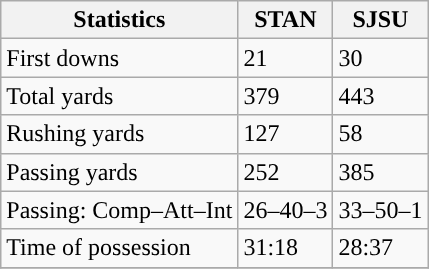<table class="wikitable" style="float: left;">
<tr>
<th>Statistics</th>
<th>STAN</th>
<th>SJSU</th>
</tr>
<tr>
<td>First downs</td>
<td>21</td>
<td>30</td>
</tr>
<tr>
<td>Total yards</td>
<td>379</td>
<td>443</td>
</tr>
<tr>
<td>Rushing yards</td>
<td>127</td>
<td>58</td>
</tr>
<tr>
<td>Passing yards</td>
<td>252</td>
<td>385</td>
</tr>
<tr>
<td>Passing: Comp–Att–Int</td>
<td>26–40–3</td>
<td>33–50–1</td>
</tr>
<tr>
<td>Time of possession</td>
<td>31:18</td>
<td>28:37</td>
</tr>
<tr>
</tr>
</table>
